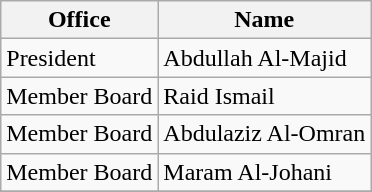<table class="wikitable">
<tr>
<th>Office</th>
<th>Name</th>
</tr>
<tr>
<td>President</td>
<td> Abdullah Al-Majid</td>
</tr>
<tr>
<td>Member Board</td>
<td> Raid Ismail</td>
</tr>
<tr>
<td>Member Board</td>
<td> Abdulaziz Al-Omran</td>
</tr>
<tr>
<td>Member Board</td>
<td> Maram Al-Johani</td>
</tr>
<tr>
</tr>
</table>
